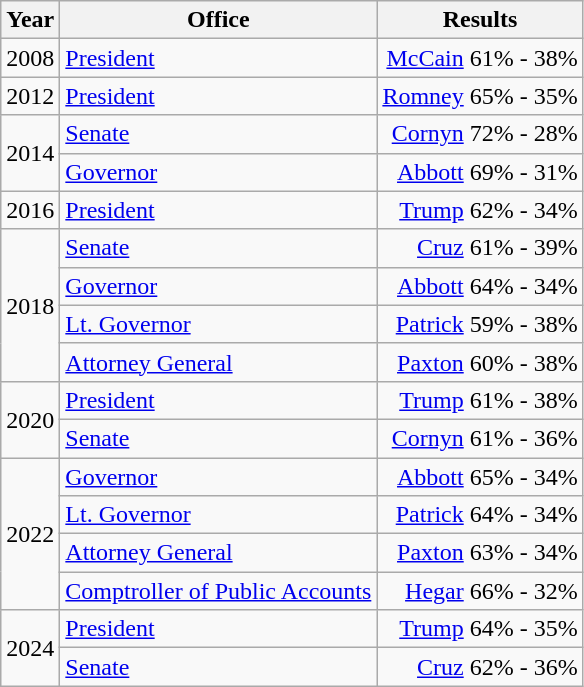<table class=wikitable>
<tr>
<th>Year</th>
<th>Office</th>
<th>Results</th>
</tr>
<tr>
<td>2008</td>
<td><a href='#'>President</a></td>
<td align="right" ><a href='#'>McCain</a> 61% - 38%</td>
</tr>
<tr>
<td>2012</td>
<td><a href='#'>President</a></td>
<td align="right" ><a href='#'>Romney</a> 65% - 35%</td>
</tr>
<tr>
<td rowspan=2>2014</td>
<td><a href='#'>Senate</a></td>
<td align="right" ><a href='#'>Cornyn</a> 72% - 28%</td>
</tr>
<tr>
<td><a href='#'>Governor</a></td>
<td align="right" ><a href='#'>Abbott</a> 69% - 31%</td>
</tr>
<tr>
<td>2016</td>
<td><a href='#'>President</a></td>
<td align="right" ><a href='#'>Trump</a> 62% - 34%</td>
</tr>
<tr>
<td rowspan=4>2018</td>
<td><a href='#'>Senate</a></td>
<td align="right" ><a href='#'>Cruz</a> 61% - 39%</td>
</tr>
<tr>
<td><a href='#'>Governor</a></td>
<td align="right" ><a href='#'>Abbott</a> 64% - 34%</td>
</tr>
<tr>
<td><a href='#'>Lt. Governor</a></td>
<td align="right" ><a href='#'>Patrick</a> 59% - 38%</td>
</tr>
<tr>
<td><a href='#'>Attorney General</a></td>
<td align="right" ><a href='#'>Paxton</a> 60% - 38%</td>
</tr>
<tr>
<td rowspan=2>2020</td>
<td><a href='#'>President</a></td>
<td align="right" ><a href='#'>Trump</a> 61% - 38%</td>
</tr>
<tr>
<td><a href='#'>Senate</a></td>
<td align="right" ><a href='#'>Cornyn</a> 61% - 36%</td>
</tr>
<tr>
<td rowspan=4>2022</td>
<td><a href='#'>Governor</a></td>
<td align="right" ><a href='#'>Abbott</a> 65% - 34%</td>
</tr>
<tr>
<td><a href='#'>Lt. Governor</a></td>
<td align="right" ><a href='#'>Patrick</a> 64% - 34%</td>
</tr>
<tr>
<td><a href='#'>Attorney General</a></td>
<td align="right" ><a href='#'>Paxton</a> 63% - 34%</td>
</tr>
<tr>
<td><a href='#'>Comptroller of Public Accounts</a></td>
<td align="right" ><a href='#'>Hegar</a> 66% - 32%</td>
</tr>
<tr>
<td rowspan=2>2024</td>
<td><a href='#'>President</a></td>
<td align="right" ><a href='#'>Trump</a> 64% - 35%</td>
</tr>
<tr>
<td><a href='#'>Senate</a></td>
<td align="right" ><a href='#'>Cruz</a> 62% - 36%</td>
</tr>
</table>
